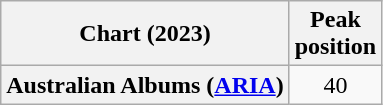<table class="wikitable plainrowheaders">
<tr>
<th scope="col">Chart (2023)</th>
<th scope="col">Peak<br>position</th>
</tr>
<tr>
<th scope="row">Australian Albums (<a href='#'>ARIA</a>)</th>
<td style="text-align:center;">40</td>
</tr>
</table>
